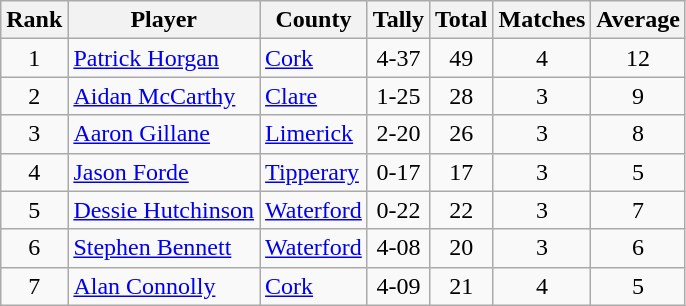<table class="sortable wikitable">
<tr>
<th>Rank</th>
<th>Player</th>
<th>County</th>
<th>Tally</th>
<th>Total</th>
<th>Matches</th>
<th>Average</th>
</tr>
<tr>
<td rowspan="1" align="center">1</td>
<td><a href='#'>Patrick Horgan</a></td>
<td> <a href='#'>Cork</a></td>
<td align="center">4-37</td>
<td align="center">49</td>
<td align="center">4</td>
<td align="center">12</td>
</tr>
<tr>
<td rowspan="1" align="center">2</td>
<td><a href='#'>Aidan McCarthy</a></td>
<td> <a href='#'>Clare</a></td>
<td align="center">1-25</td>
<td align="center">28</td>
<td align="center">3</td>
<td align="center">9</td>
</tr>
<tr>
<td rowspan="1" align="center">3</td>
<td><a href='#'>Aaron Gillane</a></td>
<td> <a href='#'>Limerick</a></td>
<td align="center">2-20</td>
<td align="center">26</td>
<td align="center">3</td>
<td align="center">8</td>
</tr>
<tr>
<td rowspan="1" align="center">4</td>
<td><a href='#'>Jason Forde</a></td>
<td> <a href='#'>Tipperary</a></td>
<td align="center">0-17</td>
<td align="center">17</td>
<td align="center">3</td>
<td align="center">5</td>
</tr>
<tr>
<td rowspan="1" align="center">5</td>
<td><a href='#'>Dessie Hutchinson</a></td>
<td> <a href='#'>Waterford</a></td>
<td align="center">0-22</td>
<td align="center">22</td>
<td align="center">3</td>
<td align="center">7</td>
</tr>
<tr>
<td rowspan="1" align="center">6</td>
<td><a href='#'>Stephen Bennett</a></td>
<td> <a href='#'>Waterford</a></td>
<td align="center">4-08</td>
<td align="center">20</td>
<td align="center">3</td>
<td align="center">6</td>
</tr>
<tr>
<td rowspan="2" align="center">7</td>
<td><a href='#'>Alan Connolly</a></td>
<td> <a href='#'>Cork</a></td>
<td align="center">4-09</td>
<td align="center">21</td>
<td align="center">4</td>
<td align="center">5</td>
</tr>
</table>
